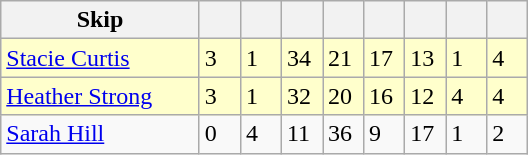<table class=wikitable>
<tr>
<th width=125>Skip</th>
<th width=20></th>
<th width=20></th>
<th width=20></th>
<th width=20></th>
<th width=20></th>
<th width=20></th>
<th width=20></th>
<th width=20></th>
</tr>
<tr bgcolor=#ffffcc>
<td><a href='#'>Stacie Curtis</a></td>
<td>3</td>
<td>1</td>
<td>34</td>
<td>21</td>
<td>17</td>
<td>13</td>
<td>1</td>
<td>4</td>
</tr>
<tr bgcolor=#ffffcc>
<td><a href='#'>Heather Strong</a></td>
<td>3</td>
<td>1</td>
<td>32</td>
<td>20</td>
<td>16</td>
<td>12</td>
<td>4</td>
<td>4</td>
</tr>
<tr>
<td><a href='#'>Sarah Hill</a></td>
<td>0</td>
<td>4</td>
<td>11</td>
<td>36</td>
<td>9</td>
<td>17</td>
<td>1</td>
<td>2</td>
</tr>
</table>
